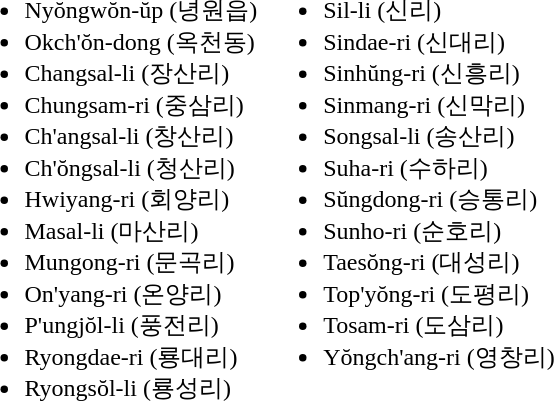<table>
<tr>
<td valign="top"><br><ul><li>Nyŏngwŏn-ŭp (녕원읍)</li><li>Okch'ŏn-dong (옥천동)</li><li>Changsal-li (장산리)</li><li>Chungsam-ri (중삼리)</li><li>Ch'angsal-li (창산리)</li><li>Ch'ŏngsal-li (청산리)</li><li>Hwiyang-ri (회양리)</li><li>Masal-li (마산리)</li><li>Mungong-ri (문곡리)</li><li>On'yang-ri (온양리)</li><li>P'ungjŏl-li (풍전리)</li><li>Ryongdae-ri (룡대리)</li><li>Ryongsŏl-li (룡성리)</li></ul></td>
<td valign="top"><br><ul><li>Sil-li (신리)</li><li>Sindae-ri (신대리)</li><li>Sinhŭng-ri (신흥리)</li><li>Sinmang-ri (신막리)</li><li>Songsal-li (송산리)</li><li>Suha-ri (수하리)</li><li>Sŭngdong-ri (승통리)</li><li>Sunho-ri (순호리)</li><li>Taesŏng-ri (대성리)</li><li>Top'yŏng-ri (도평리)</li><li>Tosam-ri (도삼리)</li><li>Yŏngch'ang-ri (영창리)</li></ul></td>
</tr>
</table>
